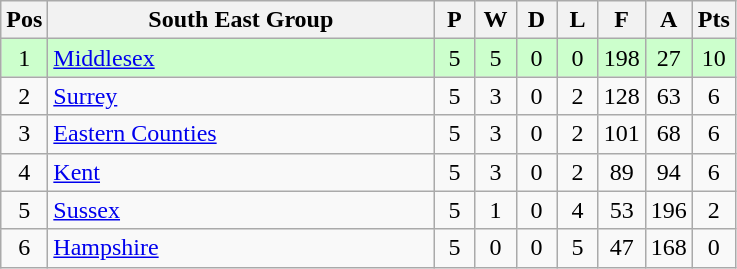<table class="wikitable" style="font-size: 100%">
<tr>
<th width=20>Pos</th>
<th width=250>South East Group</th>
<th width=20>P</th>
<th width=20>W</th>
<th width=20>D</th>
<th width=20>L</th>
<th width=20>F</th>
<th width=20>A</th>
<th width=20>Pts</th>
</tr>
<tr align=center style="background: #CCFFCC;">
<td>1</td>
<td align="left"><a href='#'>Middlesex</a></td>
<td>5</td>
<td>5</td>
<td>0</td>
<td>0</td>
<td>198</td>
<td>27</td>
<td>10</td>
</tr>
<tr align=center>
<td>2</td>
<td align="left"><a href='#'>Surrey</a></td>
<td>5</td>
<td>3</td>
<td>0</td>
<td>2</td>
<td>128</td>
<td>63</td>
<td>6</td>
</tr>
<tr align=center>
<td>3</td>
<td align="left"><a href='#'>Eastern Counties</a></td>
<td>5</td>
<td>3</td>
<td>0</td>
<td>2</td>
<td>101</td>
<td>68</td>
<td>6</td>
</tr>
<tr align=center>
<td>4</td>
<td align="left"><a href='#'>Kent</a></td>
<td>5</td>
<td>3</td>
<td>0</td>
<td>2</td>
<td>89</td>
<td>94</td>
<td>6</td>
</tr>
<tr align=center>
<td>5</td>
<td align="left"><a href='#'>Sussex</a></td>
<td>5</td>
<td>1</td>
<td>0</td>
<td>4</td>
<td>53</td>
<td>196</td>
<td>2</td>
</tr>
<tr align=center>
<td>6</td>
<td align="left"><a href='#'>Hampshire</a></td>
<td>5</td>
<td>0</td>
<td>0</td>
<td>5</td>
<td>47</td>
<td>168</td>
<td>0</td>
</tr>
</table>
